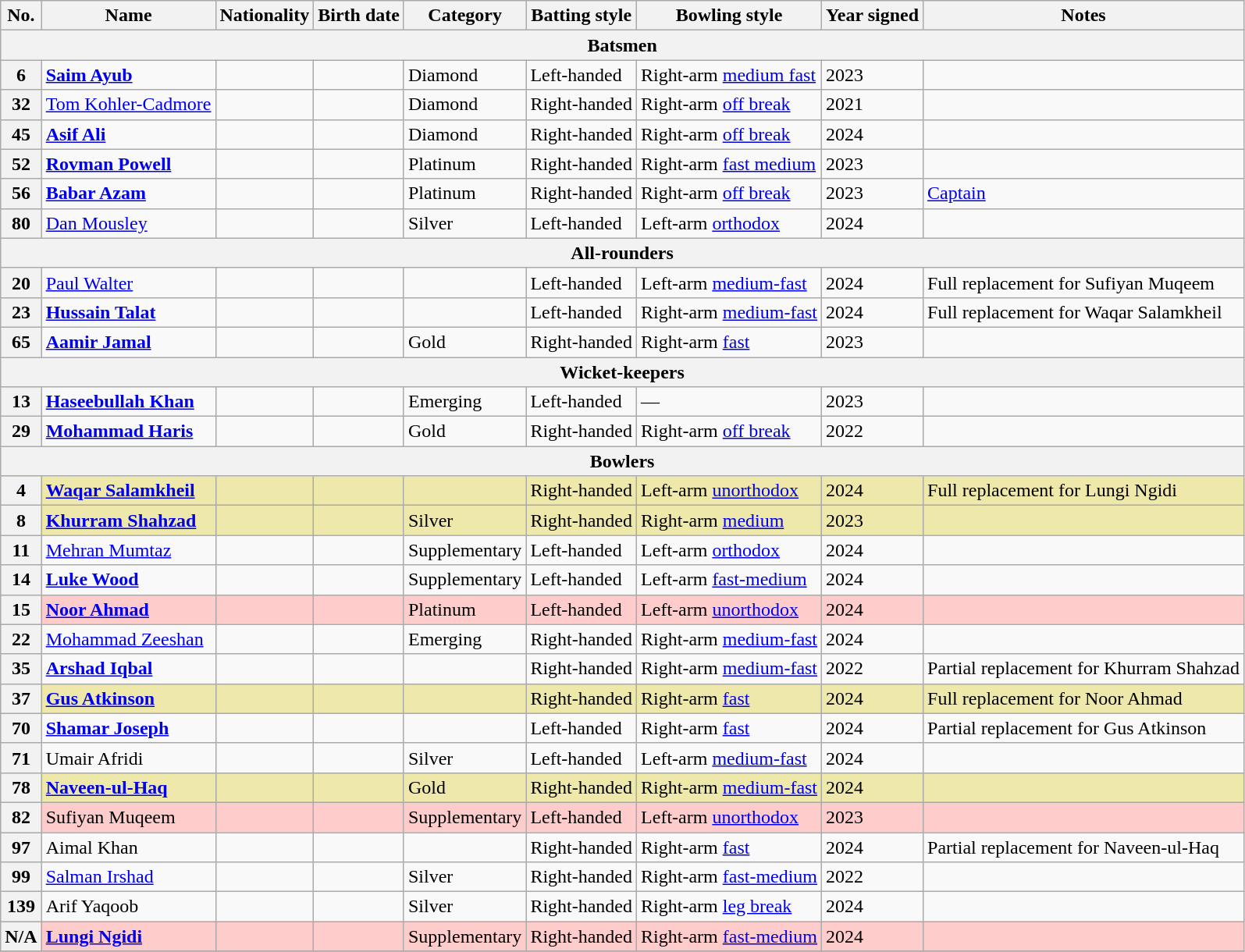<table class="wikitable">
<tr>
<th>No.</th>
<th>Name</th>
<th>Nationality</th>
<th>Birth date</th>
<th>Category</th>
<th>Batting style</th>
<th>Bowling style</th>
<th>Year signed</th>
<th>Notes</th>
</tr>
<tr>
<th colspan="9">Batsmen</th>
</tr>
<tr>
<th>6</th>
<td><strong><a href='#'>Saim Ayub</a></strong></td>
<td></td>
<td></td>
<td>Diamond</td>
<td>Left-handed</td>
<td>Right-arm <a href='#'>medium fast</a></td>
<td>2023</td>
<td></td>
</tr>
<tr>
<th>32</th>
<td><a href='#'>Tom Kohler-Cadmore</a></td>
<td></td>
<td></td>
<td>Diamond</td>
<td>Right-handed</td>
<td>Right-arm <a href='#'>off break</a></td>
<td>2021</td>
<td></td>
</tr>
<tr>
<th>45</th>
<td><strong><a href='#'>Asif Ali</a></strong></td>
<td></td>
<td></td>
<td>Diamond</td>
<td>Right-handed</td>
<td>Right-arm <a href='#'>off break</a></td>
<td>2024</td>
<td></td>
</tr>
<tr>
<th>52</th>
<td><strong><a href='#'>Rovman Powell</a></strong></td>
<td></td>
<td></td>
<td>Platinum</td>
<td>Right-handed</td>
<td>Right-arm <a href='#'>fast medium</a></td>
<td>2023</td>
<td></td>
</tr>
<tr>
<th>56</th>
<td><strong><a href='#'>Babar Azam</a></strong></td>
<td></td>
<td></td>
<td>Platinum</td>
<td>Right-handed</td>
<td>Right-arm <a href='#'>off break</a></td>
<td>2023</td>
<td><a href='#'>Captain</a></td>
</tr>
<tr>
<th>80</th>
<td><a href='#'>Dan Mousley</a></td>
<td></td>
<td></td>
<td>Silver</td>
<td>Left-handed</td>
<td>Left-arm <a href='#'>orthodox</a></td>
<td>2024</td>
<td></td>
</tr>
<tr>
<th colspan="9">All-rounders</th>
</tr>
<tr>
<th>20</th>
<td><a href='#'>Paul Walter</a></td>
<td></td>
<td></td>
<td></td>
<td>Left-handed</td>
<td>Left-arm <a href='#'>medium-fast</a></td>
<td>2024</td>
<td>Full replacement for Sufiyan Muqeem</td>
</tr>
<tr>
<th>23</th>
<td><strong><a href='#'>Hussain Talat</a></strong></td>
<td></td>
<td></td>
<td></td>
<td>Left-handed</td>
<td>Right-arm <a href='#'>medium-fast</a></td>
<td>2024</td>
<td>Full replacement for Waqar Salamkheil</td>
</tr>
<tr>
<th>65</th>
<td><strong><a href='#'>Aamir Jamal</a></strong></td>
<td></td>
<td></td>
<td>Gold</td>
<td>Right-handed</td>
<td>Right-arm <a href='#'>fast</a></td>
<td>2023</td>
<td></td>
</tr>
<tr>
<th colspan="9">Wicket-keepers</th>
</tr>
<tr>
<th>13</th>
<td><strong><a href='#'>Haseebullah Khan</a></strong></td>
<td></td>
<td></td>
<td>Emerging</td>
<td>Left-handed</td>
<td>—</td>
<td>2023</td>
<td></td>
</tr>
<tr>
<th>29</th>
<td><strong><a href='#'>Mohammad Haris</a></strong></td>
<td></td>
<td></td>
<td>Gold</td>
<td>Right-handed</td>
<td>Right-arm <a href='#'>off break</a></td>
<td>2022</td>
<td></td>
</tr>
<tr>
<th colspan="9">Bowlers</th>
</tr>
<tr style="background:#EEE8AA">
<th>4</th>
<td><strong><a href='#'>Waqar Salamkheil</a></strong></td>
<td></td>
<td></td>
<td></td>
<td>Right-handed</td>
<td>Left-arm <a href='#'>unorthodox</a></td>
<td>2024</td>
<td>Full replacement for Lungi Ngidi</td>
</tr>
<tr style="background:#EEE8AA">
<th>8</th>
<td><strong><a href='#'>Khurram Shahzad</a></strong></td>
<td></td>
<td></td>
<td>Silver</td>
<td>Right-handed</td>
<td>Right-arm <a href='#'>medium</a></td>
<td>2023</td>
<td></td>
</tr>
<tr>
<th>11</th>
<td><a href='#'>Mehran Mumtaz</a></td>
<td></td>
<td></td>
<td>Supplementary</td>
<td>Left-handed</td>
<td>Left-arm <a href='#'>orthodox</a></td>
<td>2024</td>
<td></td>
</tr>
<tr>
<th>14</th>
<td><strong><a href='#'>Luke Wood</a></strong></td>
<td></td>
<td></td>
<td>Supplementary</td>
<td>Left-handed</td>
<td>Left-arm <a href='#'>fast-medium</a></td>
<td>2024</td>
<td></td>
</tr>
<tr style="background:#FFCCCC">
<th>15</th>
<td><strong><a href='#'>Noor Ahmad</a></strong></td>
<td></td>
<td></td>
<td>Platinum</td>
<td>Left-handed</td>
<td>Left-arm <a href='#'>unorthodox</a></td>
<td>2024</td>
<td></td>
</tr>
<tr>
<th>22</th>
<td><a href='#'>Mohammad Zeeshan</a></td>
<td></td>
<td></td>
<td>Emerging</td>
<td>Right-handed</td>
<td>Right-arm <a href='#'>medium-fast</a></td>
<td>2024</td>
<td></td>
</tr>
<tr>
<th>35</th>
<td><strong><a href='#'>Arshad Iqbal</a></strong></td>
<td></td>
<td></td>
<td></td>
<td>Right-handed</td>
<td>Right-arm <a href='#'>medium-fast</a></td>
<td>2022</td>
<td>Partial replacement for Khurram Shahzad</td>
</tr>
<tr style="background:#EEE8AA">
<th>37</th>
<td><strong><a href='#'>Gus Atkinson</a></strong></td>
<td></td>
<td></td>
<td></td>
<td>Right-handed</td>
<td>Right-arm <a href='#'>fast</a></td>
<td>2024</td>
<td>Full replacement for Noor Ahmad</td>
</tr>
<tr>
<th>70</th>
<td><strong><a href='#'>Shamar Joseph</a></strong></td>
<td></td>
<td></td>
<td></td>
<td>Left-handed</td>
<td>Right-arm <a href='#'>fast</a></td>
<td>2024</td>
<td>Partial replacement for Gus Atkinson</td>
</tr>
<tr>
<th>71</th>
<td>Umair Afridi</td>
<td></td>
<td></td>
<td>Silver</td>
<td>Left-handed</td>
<td>Left-arm <a href='#'>medium-fast</a></td>
<td>2024</td>
<td></td>
</tr>
<tr style="background:#EEE8AA">
<th>78</th>
<td><strong><a href='#'>Naveen-ul-Haq</a></strong></td>
<td></td>
<td></td>
<td>Gold</td>
<td>Right-handed</td>
<td>Right-arm <a href='#'>medium-fast</a></td>
<td>2024</td>
<td></td>
</tr>
<tr style="background:#FFCCCC">
<th>82</th>
<td>Sufiyan Muqeem</td>
<td></td>
<td></td>
<td>Supplementary</td>
<td>Left-handed</td>
<td>Left-arm <a href='#'>unorthodox</a></td>
<td>2023</td>
<td></td>
</tr>
<tr>
<th>97</th>
<td>Aimal Khan</td>
<td></td>
<td></td>
<td></td>
<td>Right-handed</td>
<td>Right-arm <a href='#'>fast</a></td>
<td>2024</td>
<td>Partial replacement for Naveen-ul-Haq</td>
</tr>
<tr>
<th>99</th>
<td><a href='#'>Salman Irshad</a></td>
<td></td>
<td></td>
<td>Silver</td>
<td>Right-handed</td>
<td>Right-arm <a href='#'>fast-medium</a></td>
<td>2022</td>
<td></td>
</tr>
<tr>
<th>139</th>
<td>Arif Yaqoob</td>
<td></td>
<td></td>
<td>Silver</td>
<td>Right-handed</td>
<td>Right-arm <a href='#'>leg break</a></td>
<td>2024</td>
<td></td>
</tr>
<tr style="background:#FFCCCC">
<th>N/A</th>
<td><strong><a href='#'>Lungi Ngidi</a></strong></td>
<td></td>
<td></td>
<td>Supplementary</td>
<td>Right-handed</td>
<td>Right-arm <a href='#'>fast-medium</a></td>
<td>2024</td>
<td></td>
</tr>
<tr>
</tr>
</table>
